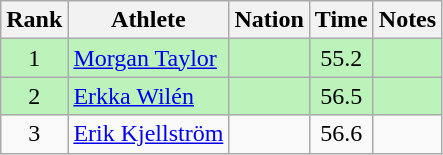<table class="wikitable sortable" style="text-align:center">
<tr>
<th>Rank</th>
<th>Athlete</th>
<th>Nation</th>
<th>Time</th>
<th>Notes</th>
</tr>
<tr bgcolor=bbf3bb>
<td>1</td>
<td align=left><a href='#'>Morgan Taylor</a></td>
<td align=left></td>
<td>55.2</td>
<td></td>
</tr>
<tr bgcolor=bbf3bb>
<td>2</td>
<td align=left><a href='#'>Erkka Wilén</a></td>
<td align=left></td>
<td>56.5</td>
<td></td>
</tr>
<tr>
<td>3</td>
<td align=left><a href='#'>Erik Kjellström</a></td>
<td align=left></td>
<td>56.6</td>
<td></td>
</tr>
</table>
